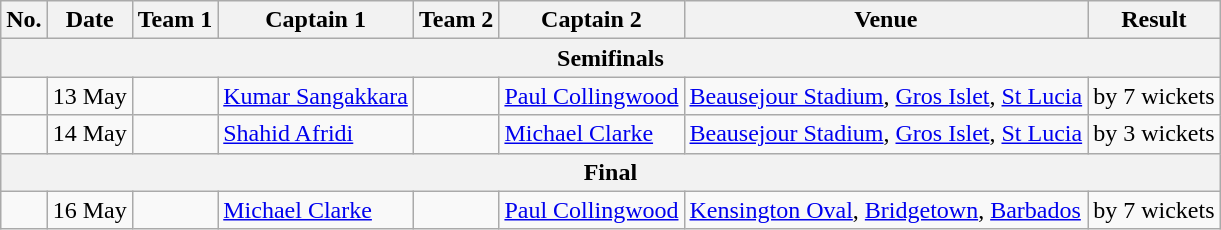<table class="wikitable">
<tr>
<th>No.</th>
<th>Date</th>
<th>Team 1</th>
<th>Captain 1</th>
<th>Team 2</th>
<th>Captain 2</th>
<th>Venue</th>
<th>Result</th>
</tr>
<tr>
<th colspan="9">Semifinals</th>
</tr>
<tr>
<td></td>
<td>13 May</td>
<td></td>
<td><a href='#'>Kumar Sangakkara</a></td>
<td></td>
<td><a href='#'>Paul Collingwood</a></td>
<td><a href='#'>Beausejour Stadium</a>, <a href='#'>Gros Islet</a>, <a href='#'>St Lucia</a></td>
<td> by 7 wickets</td>
</tr>
<tr>
<td></td>
<td>14 May</td>
<td></td>
<td><a href='#'>Shahid Afridi</a></td>
<td></td>
<td><a href='#'>Michael Clarke</a></td>
<td><a href='#'>Beausejour Stadium</a>, <a href='#'>Gros Islet</a>, <a href='#'>St Lucia</a></td>
<td> by 3 wickets</td>
</tr>
<tr>
<th colspan="9">Final</th>
</tr>
<tr>
<td></td>
<td>16 May</td>
<td></td>
<td><a href='#'>Michael Clarke</a></td>
<td></td>
<td><a href='#'>Paul Collingwood</a></td>
<td><a href='#'>Kensington Oval</a>, <a href='#'>Bridgetown</a>, <a href='#'>Barbados</a></td>
<td> by 7 wickets</td>
</tr>
</table>
